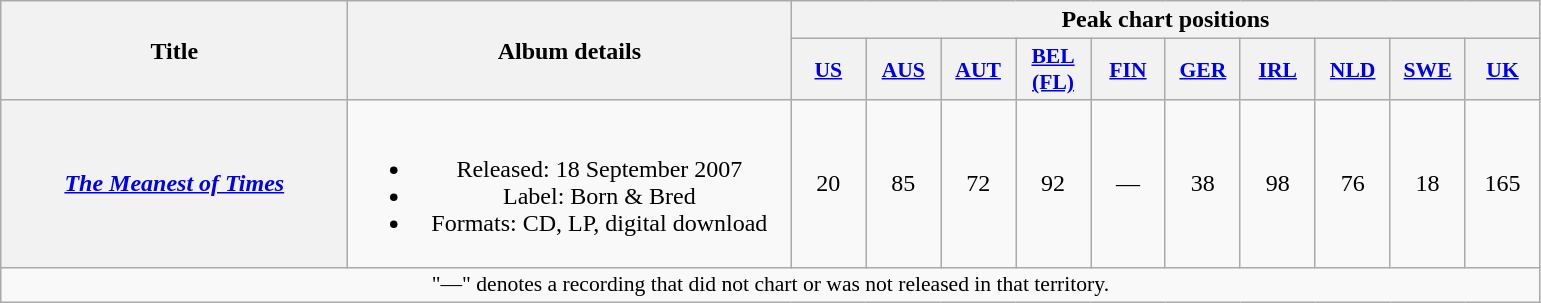<table class="wikitable plainrowheaders" style="text-align:center;">
<tr>
<th scope="col" rowspan="2" style="width:14em;">Title</th>
<th scope="col" rowspan="2" style="width:18em;">Album details</th>
<th scope="col" colspan="10">Peak chart positions</th>
</tr>
<tr>
<th scope="col" style="width:3em;font-size:90%;"><a href='#'>US</a><br></th>
<th scope="col" style="width:3em;font-size:90%;"><a href='#'>AUS</a><br></th>
<th scope="col" style="width:3em;font-size:90%;"><a href='#'>AUT</a><br></th>
<th scope="col" style="width:3em;font-size:90%;"><a href='#'>BEL<br>(FL)</a><br></th>
<th scope="col" style="width:3em;font-size:90%;"><a href='#'>FIN</a><br></th>
<th scope="col" style="width:3em;font-size:90%;"><a href='#'>GER</a><br></th>
<th scope="col" style="width:3em;font-size:90%;"><a href='#'>IRL</a><br></th>
<th scope="col" style="width:3em;font-size:90%;"><a href='#'>NLD</a><br></th>
<th scope="col" style="width:3em;font-size:90%;"><a href='#'>SWE</a><br></th>
<th scope="col" style="width:3em;font-size:90%;"><a href='#'>UK</a><br></th>
</tr>
<tr>
<th scope="row"><em><a href='#'>The Meanest of Times</a></em></th>
<td><br><ul><li>Released: 18 September 2007</li><li>Label: Born & Bred</li><li>Formats: CD, LP, digital download</li></ul></td>
<td>20</td>
<td>85</td>
<td>72</td>
<td>92</td>
<td>—</td>
<td>38</td>
<td>98</td>
<td>76</td>
<td>18</td>
<td>165</td>
</tr>
<tr>
<td colspan="15" style="font-size:90%">"—" denotes a recording that did not chart or was not released in that territory.</td>
</tr>
</table>
